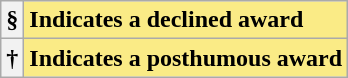<table class="wikitable">
<tr>
<th scope="row" style="text-align:center" style="background:#FAEB86;">§</th>
<td style="background:#FAEB86;"><strong>Indicates a declined award</strong></td>
</tr>
<tr>
<th scope="row" style="text-align:center" style="background:#FAEB86;">†</th>
<td style="background:#FAEB86;"><strong>Indicates a posthumous award</strong></td>
</tr>
</table>
